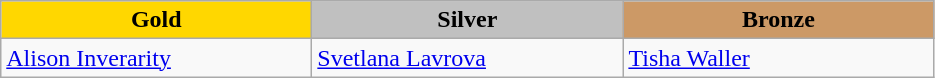<table class="wikitable" style="text-align:left">
<tr align="center">
<td width=200 bgcolor=gold><strong>Gold</strong></td>
<td width=200 bgcolor=silver><strong>Silver</strong></td>
<td width=200 bgcolor=CC9966><strong>Bronze</strong></td>
</tr>
<tr>
<td><a href='#'>Alison Inverarity</a><br><em></em></td>
<td><a href='#'>Svetlana Lavrova</a><br><em></em></td>
<td><a href='#'>Tisha Waller</a><br><em></em></td>
</tr>
</table>
